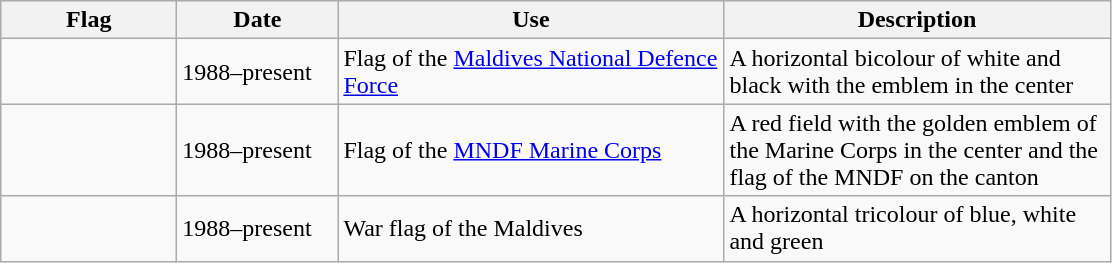<table class="wikitable">
<tr>
<th style="width:110px;">Flag</th>
<th style="width:100px;">Date</th>
<th style="width:250px;">Use</th>
<th style="width:250px;">Description</th>
</tr>
<tr>
<td></td>
<td>1988–present</td>
<td>Flag of the <a href='#'>Maldives National Defence Force</a></td>
<td>A horizontal bicolour of white and black with the emblem in the center</td>
</tr>
<tr>
<td></td>
<td>1988–present</td>
<td>Flag of the <a href='#'>MNDF Marine Corps</a></td>
<td>A red field with the golden emblem of the Marine Corps in the center and the flag of the MNDF on the canton</td>
</tr>
<tr>
<td></td>
<td>1988–present</td>
<td>War flag of the Maldives</td>
<td>A horizontal tricolour of blue, white and green</td>
</tr>
</table>
